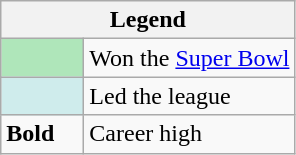<table class="wikitable mw-collapsible mw-collapsed">
<tr>
<th colspan="2">Legend</th>
</tr>
<tr>
<td style="background:#afe6ba; width:3em;"></td>
<td>Won the <a href='#'>Super Bowl</a></td>
</tr>
<tr>
<td style="background:#cfecec; width:3em;"></td>
<td>Led the league</td>
</tr>
<tr>
<td><strong>Bold</strong></td>
<td>Career high</td>
</tr>
</table>
